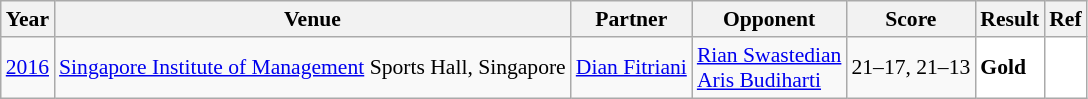<table class="sortable wikitable" style="font-size: 90%;">
<tr>
<th>Year</th>
<th>Venue</th>
<th>Partner</th>
<th>Opponent</th>
<th>Score</th>
<th>Result</th>
<th>Ref</th>
</tr>
<tr>
<td align="center"><a href='#'>2016</a></td>
<td align="left"><a href='#'>Singapore Institute of Management</a> Sports Hall, Singapore</td>
<td align="left"> <a href='#'>Dian Fitriani</a></td>
<td align="left"> <a href='#'>Rian Swastedian</a><br> <a href='#'>Aris Budiharti</a></td>
<td align="left">21–17, 21–13</td>
<td style="text-align:left; background:white"> <strong>Gold</strong></td>
<td style="text-align:center; background:white"></td>
</tr>
</table>
